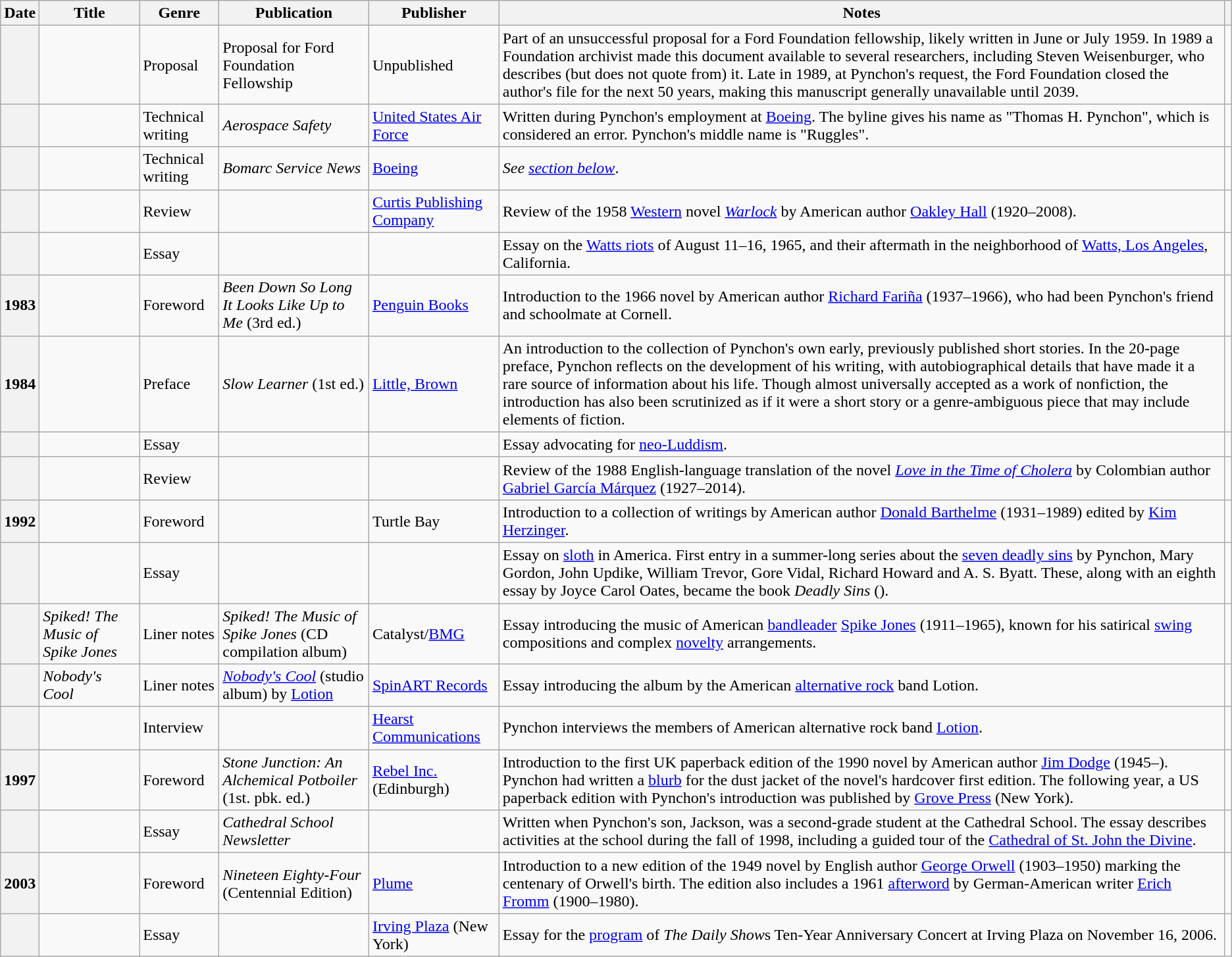<table class="wikitable plainrowheaders sortable">
<tr>
<th scope="col">Date</th>
<th scope="col">Title</th>
<th scope="col">Genre</th>
<th scope="col">Publication</th>
<th scope="col">Publisher</th>
<th scope="col" class="unsortable">Notes</th>
<th scope="col" class="unsortable"></th>
</tr>
<tr>
<th></th>
<td></td>
<td>Proposal</td>
<td>Proposal for Ford Foundation Fellowship</td>
<td>Unpublished</td>
<td>Part of an unsuccessful proposal for a Ford Foundation fellowship, likely written in June or July 1959. In 1989 a Foundation archivist made this document available to several researchers, including Steven Weisenburger, who describes (but does not quote from) it. Late in 1989, at Pynchon's request, the Ford Foundation closed the author's file for the next 50 years, making this manuscript generally unavailable until 2039.</td>
<td style="text-align:center;"></td>
</tr>
<tr>
<th></th>
<td></td>
<td>Technical writing</td>
<td><em>Aerospace Safety</em> </td>
<td><a href='#'>United States Air Force</a></td>
<td>Written during Pynchon's employment at <a href='#'>Boeing</a>. The byline gives his name as "Thomas H.  Pynchon", which is considered an error. Pynchon's middle name is "Ruggles".</td>
<td style="text-align:center;"></td>
</tr>
<tr>
<th></th>
<td></td>
<td>Technical writing</td>
<td><em>Bomarc Service News</em></td>
<td><a href='#'>Boeing</a></td>
<td><em>See <a href='#'>section below</a></em>.</td>
<td style="text-align:center;"></td>
</tr>
<tr>
<th></th>
<td></td>
<td>Review</td>
<td></td>
<td><a href='#'>Curtis Publishing Company</a></td>
<td>Review of the 1958 <a href='#'>Western</a> novel <em><a href='#'>Warlock</a></em> by American author <a href='#'>Oakley Hall</a> (1920–2008).</td>
<td style="text-align:center;"></td>
</tr>
<tr>
<th></th>
<td></td>
<td>Essay</td>
<td></td>
<td></td>
<td>Essay on the <a href='#'>Watts riots</a> of August 11–16, 1965, and their aftermath in the neighborhood of <a href='#'>Watts, Los Angeles</a>, California.</td>
<td style="text-align:center;"></td>
</tr>
<tr>
<th>1983</th>
<td></td>
<td>Foreword</td>
<td><em>Been Down So Long It Looks Like Up to Me</em> (3rd ed.)</td>
<td><a href='#'>Penguin Books</a></td>
<td>Introduction to the 1966 novel by American author <a href='#'>Richard Fariña</a> (1937–1966), who had been Pynchon's friend and schoolmate at Cornell.</td>
<td style="text-align:center;"></td>
</tr>
<tr>
<th>1984</th>
<td></td>
<td>Preface</td>
<td><em>Slow Learner</em> (1st ed.)</td>
<td><a href='#'>Little, Brown</a></td>
<td>An introduction to the collection of Pynchon's own early, previously published short stories. In the 20-page preface, Pynchon reflects on the development of his writing, with autobiographical details that have made it a rare source of information about his life. Though almost universally accepted as a work of nonfiction, the introduction has also been scrutinized as if it were a short story or a genre-ambiguous piece that may include elements of fiction.</td>
<td style="text-align:center;"></td>
</tr>
<tr>
<th></th>
<td></td>
<td>Essay</td>
<td></td>
<td></td>
<td>Essay advocating for <a href='#'>neo-Luddism</a>.</td>
<td style="text-align:center;"></td>
</tr>
<tr>
<th></th>
<td></td>
<td>Review</td>
<td></td>
<td></td>
<td>Review of the 1988 English-language translation of the novel <em><a href='#'>Love in the Time of Cholera</a></em> by Colombian author <a href='#'>Gabriel García Márquez</a> (1927–2014).</td>
<td style="text-align:center;"></td>
</tr>
<tr>
<th>1992</th>
<td></td>
<td>Foreword</td>
<td></td>
<td>Turtle Bay</td>
<td>Introduction to a collection of writings by American author <a href='#'>Donald Barthelme</a> (1931–1989) edited by <a href='#'>Kim Herzinger</a>.</td>
<td style="text-align:center;"></td>
</tr>
<tr>
<th></th>
<td></td>
<td>Essay</td>
<td></td>
<td></td>
<td>Essay on <a href='#'>sloth</a> in America. First entry in a summer-long series about the <a href='#'>seven deadly sins</a> by Pynchon, Mary Gordon, John Updike, William Trevor, Gore Vidal, Richard Howard and A. S. Byatt. These, along with an eighth essay by Joyce Carol Oates, became the book <em>Deadly Sins</em> ().</td>
<td style="text-align:center;"></td>
</tr>
<tr>
<th></th>
<td><em>Spiked! The Music of Spike Jones</em></td>
<td>Liner notes</td>
<td><em>Spiked! The Music of Spike Jones</em> (CD compilation album)</td>
<td>Catalyst/<a href='#'>BMG</a></td>
<td>Essay introducing the music of American <a href='#'>bandleader</a> <a href='#'>Spike Jones</a> (1911–1965), known for his satirical <a href='#'>swing</a> compositions and complex <a href='#'>novelty</a> arrangements.</td>
<td style="text-align:center;"></td>
</tr>
<tr>
<th></th>
<td><em>Nobody's Cool</em></td>
<td>Liner notes</td>
<td><em><a href='#'>Nobody's Cool</a></em> (studio album) by <a href='#'>Lotion</a></td>
<td><a href='#'>SpinART Records</a></td>
<td>Essay introducing the album by the American <a href='#'>alternative rock</a> band Lotion.</td>
<td style="text-align:center;"></td>
</tr>
<tr>
<th></th>
<td></td>
<td>Interview</td>
<td></td>
<td><a href='#'>Hearst Communications</a></td>
<td>Pynchon interviews the members of American alternative rock band <a href='#'>Lotion</a>.</td>
<td style="text-align:center;"></td>
</tr>
<tr>
<th>1997</th>
<td></td>
<td>Foreword</td>
<td><em>Stone Junction: An Alchemical Potboiler</em> (1st. pbk. ed.)</td>
<td><a href='#'>Rebel Inc.</a> (Edinburgh)</td>
<td>Introduction to the first UK paperback edition of the 1990 novel by American author <a href='#'>Jim Dodge</a> (1945–). Pynchon had written a <a href='#'>blurb</a> for the dust jacket of the novel's hardcover first edition. The following year, a US paperback edition with Pynchon's introduction was published by <a href='#'>Grove Press</a> (New York).</td>
<td style="text-align:center;"></td>
</tr>
<tr>
<th></th>
<td></td>
<td>Essay</td>
<td><em>Cathedral School Newsletter</em></td>
<td></td>
<td>Written when Pynchon's son, Jackson, was a second-grade student at the Cathedral School. The essay describes activities at the school during the fall of 1998, including a guided tour of the <a href='#'>Cathedral of St. John the Divine</a>.</td>
<td style="text-align:center;"></td>
</tr>
<tr>
<th>2003</th>
<td></td>
<td>Foreword</td>
<td><em>Nineteen Eighty-Four</em> (Centennial Edition)</td>
<td><a href='#'>Plume</a></td>
<td>Introduction to a new edition of the 1949 novel by English author <a href='#'>George Orwell</a> (1903–1950) marking the centenary of Orwell's birth. The edition also includes a 1961 <a href='#'>afterword</a> by German-American writer <a href='#'>Erich Fromm</a> (1900–1980).</td>
<td style="text-align:center;"></td>
</tr>
<tr>
<th></th>
<td></td>
<td>Essay</td>
<td></td>
<td><a href='#'>Irving Plaza</a> (New York)</td>
<td>Essay for the <a href='#'>program</a> of <em>The Daily Show</em>s Ten-Year Anniversary Concert at Irving Plaza on November 16, 2006.</td>
<td style="text-align:center;"></td>
</tr>
</table>
